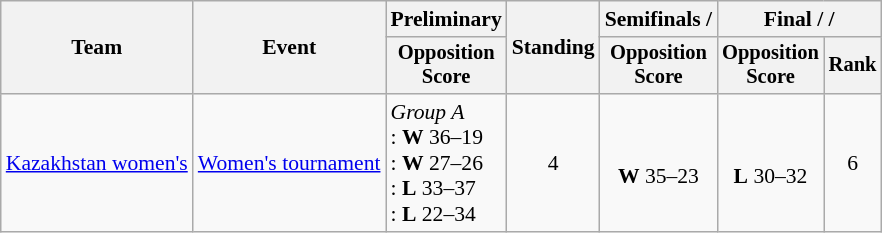<table class=wikitable style=font-size:90%;text-align:center>
<tr>
<th rowspan=2>Team</th>
<th rowspan=2>Event</th>
<th>Preliminary</th>
<th rowspan=2>Standing</th>
<th>Semifinals / </th>
<th colspan=2>Final /  / </th>
</tr>
<tr style="font-size:95%">
<th>Opposition<br>Score</th>
<th>Opposition<br>Score</th>
<th>Opposition<br>Score</th>
<th>Rank</th>
</tr>
<tr>
<td align=left><a href='#'>Kazakhstan women's</a></td>
<td align=left><a href='#'>Women's tournament</a></td>
<td align=left><em>Group A</em><br>: <strong>W</strong> 36–19<br>: <strong>W</strong> 27–26<br>: <strong>L</strong> 33–37<br>: <strong>L</strong> 22–34</td>
<td>4</td>
<td><br><strong>W</strong> 35–23</td>
<td><br><strong>L</strong> 30–32</td>
<td>6</td>
</tr>
</table>
